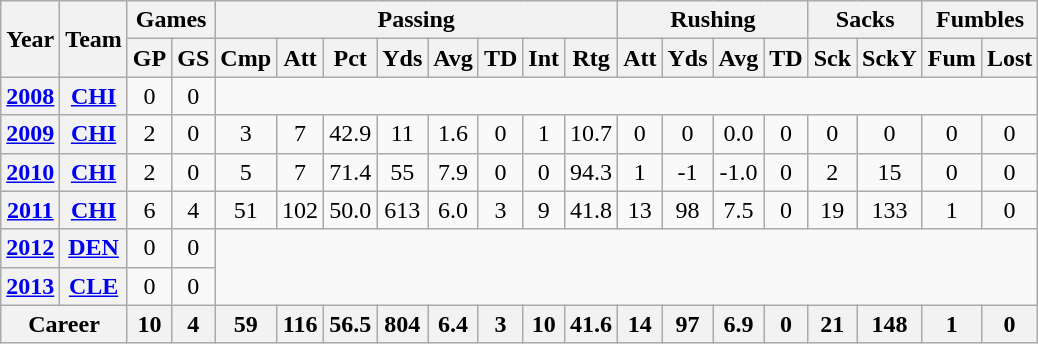<table class="wikitable" style="text-align:center;">
<tr>
<th rowspan="2">Year</th>
<th rowspan="2">Team</th>
<th colspan="2">Games</th>
<th colspan="8">Passing</th>
<th colspan="4">Rushing</th>
<th colspan="2">Sacks</th>
<th colspan="2">Fumbles</th>
</tr>
<tr>
<th>GP</th>
<th>GS</th>
<th>Cmp</th>
<th>Att</th>
<th>Pct</th>
<th>Yds</th>
<th>Avg</th>
<th>TD</th>
<th>Int</th>
<th>Rtg</th>
<th>Att</th>
<th>Yds</th>
<th>Avg</th>
<th>TD</th>
<th>Sck</th>
<th>SckY</th>
<th>Fum</th>
<th>Lost</th>
</tr>
<tr>
<th><a href='#'>2008</a></th>
<th><a href='#'>CHI</a></th>
<td>0</td>
<td>0</td>
<td colspan="16"></td>
</tr>
<tr>
<th><a href='#'>2009</a></th>
<th><a href='#'>CHI</a></th>
<td>2</td>
<td>0</td>
<td>3</td>
<td>7</td>
<td>42.9</td>
<td>11</td>
<td>1.6</td>
<td>0</td>
<td>1</td>
<td>10.7</td>
<td>0</td>
<td>0</td>
<td>0.0</td>
<td>0</td>
<td>0</td>
<td>0</td>
<td>0</td>
<td>0</td>
</tr>
<tr>
<th><a href='#'>2010</a></th>
<th><a href='#'>CHI</a></th>
<td>2</td>
<td>0</td>
<td>5</td>
<td>7</td>
<td>71.4</td>
<td>55</td>
<td>7.9</td>
<td>0</td>
<td>0</td>
<td>94.3</td>
<td>1</td>
<td>-1</td>
<td>-1.0</td>
<td>0</td>
<td>2</td>
<td>15</td>
<td>0</td>
<td>0</td>
</tr>
<tr>
<th><a href='#'>2011</a></th>
<th><a href='#'>CHI</a></th>
<td>6</td>
<td>4</td>
<td>51</td>
<td>102</td>
<td>50.0</td>
<td>613</td>
<td>6.0</td>
<td>3</td>
<td>9</td>
<td>41.8</td>
<td>13</td>
<td>98</td>
<td>7.5</td>
<td>0</td>
<td>19</td>
<td>133</td>
<td>1</td>
<td>0</td>
</tr>
<tr>
<th><a href='#'>2012</a></th>
<th><a href='#'>DEN</a></th>
<td>0</td>
<td>0</td>
<td colspan="16" rowspan="2"></td>
</tr>
<tr>
<th><a href='#'>2013</a></th>
<th><a href='#'>CLE</a></th>
<td>0</td>
<td>0</td>
</tr>
<tr>
<th colspan="2">Career</th>
<th>10</th>
<th>4</th>
<th>59</th>
<th>116</th>
<th>56.5</th>
<th>804</th>
<th>6.4</th>
<th>3</th>
<th>10</th>
<th>41.6</th>
<th>14</th>
<th>97</th>
<th>6.9</th>
<th>0</th>
<th>21</th>
<th>148</th>
<th>1</th>
<th>0</th>
</tr>
</table>
